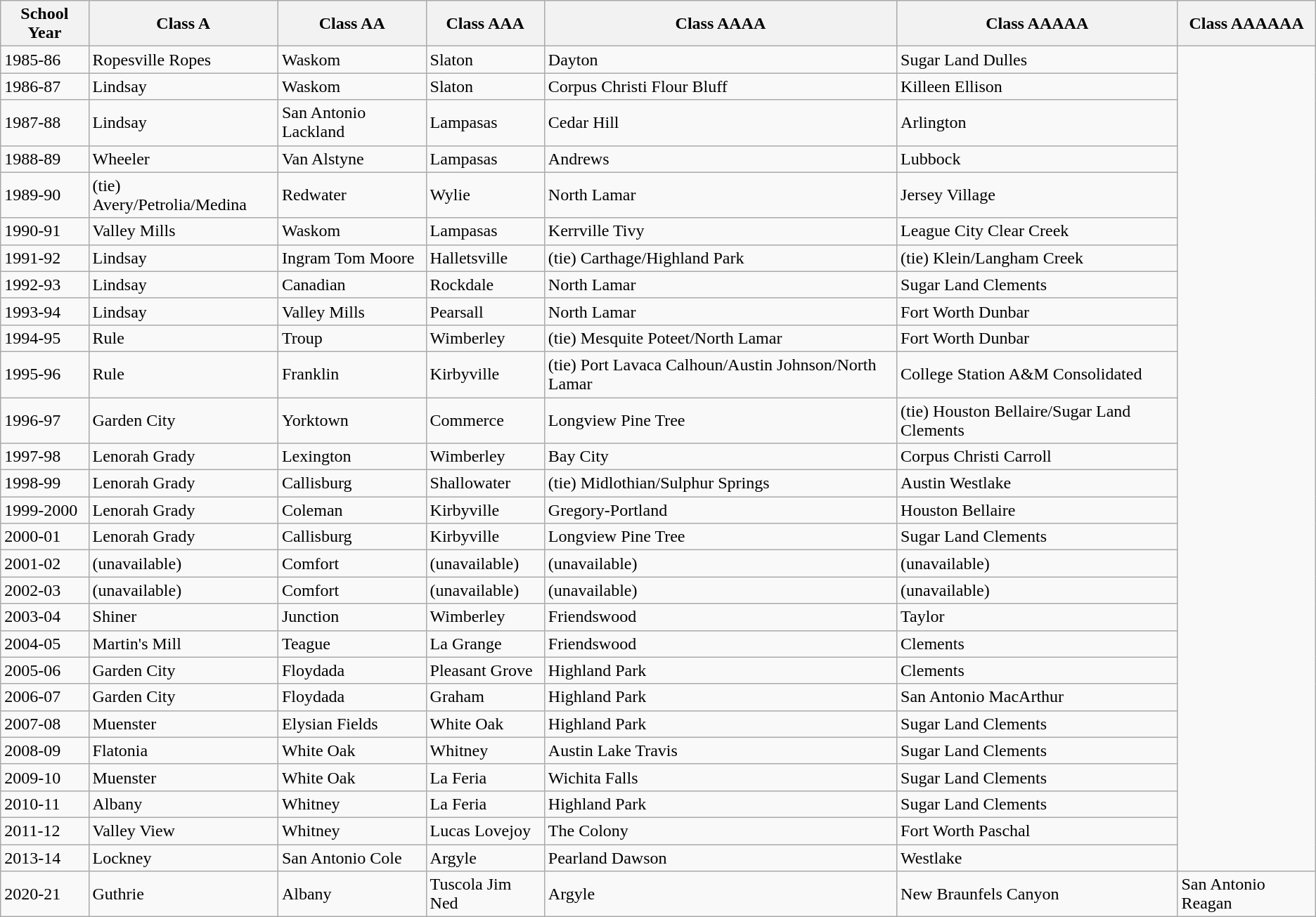<table class="wikitable sortable">
<tr>
<th>School Year</th>
<th>Class A</th>
<th>Class AA</th>
<th>Class AAA</th>
<th>Class AAAA</th>
<th>Class AAAAA</th>
<th>Class AAAAAA</th>
</tr>
<tr>
<td>1985-86</td>
<td>Ropesville Ropes</td>
<td>Waskom</td>
<td>Slaton</td>
<td>Dayton</td>
<td>Sugar Land Dulles</td>
<td rowspan="28"></td>
</tr>
<tr>
<td>1986-87</td>
<td>Lindsay</td>
<td>Waskom</td>
<td>Slaton</td>
<td>Corpus Christi Flour Bluff</td>
<td>Killeen Ellison</td>
</tr>
<tr>
<td>1987-88</td>
<td>Lindsay</td>
<td>San Antonio Lackland</td>
<td>Lampasas</td>
<td>Cedar Hill</td>
<td>Arlington</td>
</tr>
<tr>
<td>1988-89</td>
<td>Wheeler</td>
<td>Van Alstyne</td>
<td>Lampasas</td>
<td>Andrews</td>
<td>Lubbock</td>
</tr>
<tr>
<td>1989-90</td>
<td>(tie) Avery/Petrolia/Medina</td>
<td>Redwater</td>
<td>Wylie</td>
<td>North Lamar</td>
<td>Jersey Village</td>
</tr>
<tr>
<td>1990-91</td>
<td>Valley Mills</td>
<td>Waskom</td>
<td>Lampasas</td>
<td>Kerrville Tivy</td>
<td>League City Clear Creek</td>
</tr>
<tr>
<td>1991-92</td>
<td>Lindsay</td>
<td>Ingram Tom Moore</td>
<td>Halletsville</td>
<td>(tie) Carthage/Highland Park</td>
<td>(tie) Klein/Langham Creek</td>
</tr>
<tr>
<td>1992-93</td>
<td>Lindsay</td>
<td>Canadian</td>
<td>Rockdale</td>
<td>North Lamar</td>
<td>Sugar Land Clements</td>
</tr>
<tr>
<td>1993-94</td>
<td>Lindsay</td>
<td>Valley Mills</td>
<td>Pearsall</td>
<td>North Lamar</td>
<td>Fort Worth Dunbar</td>
</tr>
<tr>
<td>1994-95</td>
<td>Rule</td>
<td>Troup</td>
<td>Wimberley</td>
<td>(tie) Mesquite Poteet/North Lamar</td>
<td>Fort Worth Dunbar</td>
</tr>
<tr>
<td>1995-96</td>
<td>Rule</td>
<td>Franklin</td>
<td>Kirbyville</td>
<td>(tie) Port Lavaca Calhoun/Austin Johnson/North Lamar</td>
<td>College Station A&M Consolidated</td>
</tr>
<tr>
<td>1996-97</td>
<td>Garden City</td>
<td>Yorktown</td>
<td>Commerce</td>
<td>Longview Pine Tree</td>
<td>(tie) Houston Bellaire/Sugar Land Clements</td>
</tr>
<tr>
<td>1997-98</td>
<td>Lenorah Grady</td>
<td>Lexington</td>
<td>Wimberley</td>
<td>Bay City</td>
<td>Corpus Christi Carroll</td>
</tr>
<tr>
<td>1998-99</td>
<td>Lenorah Grady</td>
<td>Callisburg</td>
<td>Shallowater</td>
<td>(tie) Midlothian/Sulphur Springs</td>
<td>Austin Westlake</td>
</tr>
<tr>
<td>1999-2000</td>
<td>Lenorah Grady</td>
<td>Coleman</td>
<td>Kirbyville</td>
<td>Gregory-Portland</td>
<td>Houston Bellaire</td>
</tr>
<tr>
<td>2000-01</td>
<td>Lenorah Grady</td>
<td>Callisburg</td>
<td>Kirbyville</td>
<td>Longview Pine Tree</td>
<td>Sugar Land Clements</td>
</tr>
<tr>
<td>2001-02</td>
<td>(unavailable)</td>
<td>Comfort</td>
<td>(unavailable)</td>
<td>(unavailable)</td>
<td>(unavailable)</td>
</tr>
<tr>
<td>2002-03</td>
<td>(unavailable)</td>
<td>Comfort</td>
<td>(unavailable)</td>
<td>(unavailable)</td>
<td>(unavailable)</td>
</tr>
<tr>
<td>2003-04</td>
<td>Shiner</td>
<td>Junction</td>
<td>Wimberley</td>
<td>Friendswood</td>
<td>Taylor</td>
</tr>
<tr>
<td>2004-05</td>
<td>Martin's Mill</td>
<td>Teague</td>
<td>La Grange</td>
<td>Friendswood</td>
<td>Clements</td>
</tr>
<tr>
<td>2005-06</td>
<td>Garden City</td>
<td>Floydada</td>
<td>Pleasant Grove</td>
<td>Highland Park</td>
<td>Clements</td>
</tr>
<tr>
<td>2006-07</td>
<td>Garden City</td>
<td>Floydada</td>
<td>Graham</td>
<td>Highland Park</td>
<td>San Antonio MacArthur</td>
</tr>
<tr>
<td>2007-08</td>
<td>Muenster</td>
<td>Elysian Fields</td>
<td>White Oak</td>
<td>Highland Park</td>
<td>Sugar Land Clements</td>
</tr>
<tr>
<td>2008-09</td>
<td>Flatonia</td>
<td>White Oak</td>
<td>Whitney</td>
<td>Austin Lake Travis</td>
<td>Sugar Land Clements</td>
</tr>
<tr>
<td>2009-10</td>
<td>Muenster</td>
<td>White Oak</td>
<td>La Feria</td>
<td>Wichita Falls</td>
<td>Sugar Land Clements</td>
</tr>
<tr>
<td>2010-11</td>
<td>Albany</td>
<td>Whitney</td>
<td>La Feria</td>
<td>Highland Park</td>
<td>Sugar Land Clements</td>
</tr>
<tr>
<td>2011-12</td>
<td>Valley View</td>
<td>Whitney</td>
<td>Lucas Lovejoy</td>
<td>The Colony</td>
<td>Fort Worth Paschal</td>
</tr>
<tr>
<td>2013-14</td>
<td>Lockney</td>
<td>San Antonio Cole</td>
<td>Argyle</td>
<td>Pearland Dawson</td>
<td>Westlake</td>
</tr>
<tr>
<td>2020-21</td>
<td>Guthrie</td>
<td>Albany</td>
<td>Tuscola Jim Ned</td>
<td>Argyle</td>
<td>New Braunfels Canyon</td>
<td>San Antonio  Reagan</td>
</tr>
</table>
